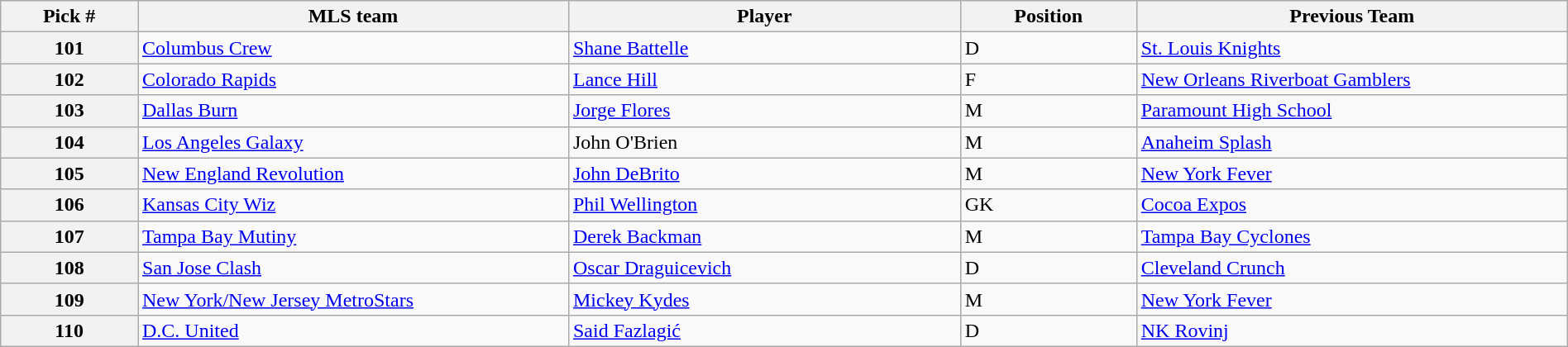<table class="wikitable sortable" style="width:100%">
<tr>
<th width=7%>Pick #</th>
<th width=22%>MLS team</th>
<th width=20%>Player</th>
<th width=9%>Position</th>
<th width=22%>Previous Team</th>
</tr>
<tr>
<th>101</th>
<td><a href='#'>Columbus Crew</a></td>
<td><a href='#'>Shane Battelle</a></td>
<td>D</td>
<td><a href='#'>St. Louis Knights</a></td>
</tr>
<tr>
<th>102</th>
<td><a href='#'>Colorado Rapids</a></td>
<td><a href='#'>Lance Hill</a></td>
<td>F</td>
<td><a href='#'>New Orleans Riverboat Gamblers</a></td>
</tr>
<tr>
<th>103</th>
<td><a href='#'>Dallas Burn</a></td>
<td><a href='#'>Jorge Flores</a></td>
<td>M</td>
<td><a href='#'>Paramount High School</a></td>
</tr>
<tr>
<th>104</th>
<td><a href='#'>Los Angeles Galaxy</a></td>
<td>John O'Brien</td>
<td>M</td>
<td><a href='#'>Anaheim Splash</a></td>
</tr>
<tr>
<th>105</th>
<td><a href='#'>New England Revolution</a></td>
<td><a href='#'>John DeBrito</a></td>
<td>M</td>
<td><a href='#'>New York Fever</a></td>
</tr>
<tr>
<th>106</th>
<td><a href='#'>Kansas City Wiz</a></td>
<td><a href='#'>Phil Wellington</a></td>
<td>GK</td>
<td><a href='#'>Cocoa Expos</a></td>
</tr>
<tr>
<th>107</th>
<td><a href='#'>Tampa Bay Mutiny</a></td>
<td><a href='#'>Derek Backman</a></td>
<td>M</td>
<td><a href='#'>Tampa Bay Cyclones</a></td>
</tr>
<tr>
<th>108</th>
<td><a href='#'>San Jose Clash</a></td>
<td><a href='#'>Oscar Draguicevich</a></td>
<td>D</td>
<td><a href='#'>Cleveland Crunch</a></td>
</tr>
<tr>
<th>109</th>
<td><a href='#'>New York/New Jersey MetroStars</a></td>
<td><a href='#'>Mickey Kydes</a></td>
<td>M</td>
<td><a href='#'>New York Fever</a></td>
</tr>
<tr>
<th>110</th>
<td><a href='#'>D.C. United</a></td>
<td><a href='#'>Said Fazlagić</a></td>
<td>D</td>
<td><a href='#'>NK Rovinj</a></td>
</tr>
</table>
